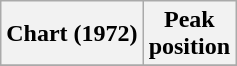<table class="wikitable plainrowheaders">
<tr>
<th scope="col">Chart (1972)</th>
<th scope="col">Peak<br>position</th>
</tr>
<tr>
</tr>
</table>
